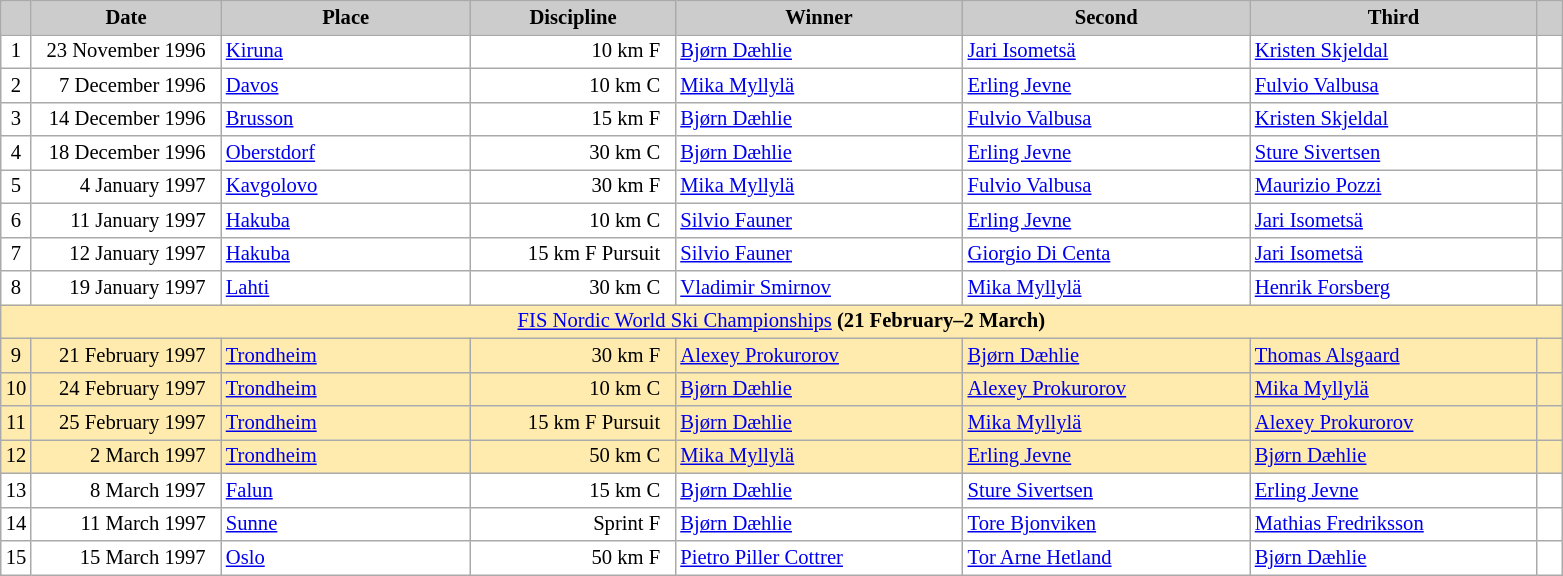<table class="wikitable plainrowheaders" style="background:#fff; font-size:86%; line-height:16px; border:grey solid 1px; border-collapse:collapse;">
<tr>
<th scope="col" style="background:#ccc; width=20 px;"></th>
<th scope="col" style="background:#ccc; width:120px;">Date</th>
<th scope="col" style="background:#ccc; width:160px;">Place</th>
<th scope="col" style="background:#ccc; width:130px;">Discipline</th>
<th scope="col" style="background:#ccc; width:185px;">Winner</th>
<th scope="col" style="background:#ccc; width:185px;">Second</th>
<th scope="col" style="background:#ccc; width:185px;">Third</th>
<th scope="col" style="background:#ccc; width:10px;"></th>
</tr>
<tr>
<td align=center>1</td>
<td align=right>23 November 1996  </td>
<td> <a href='#'>Kiruna</a></td>
<td align=right>10 km F  </td>
<td> <a href='#'>Bjørn Dæhlie</a></td>
<td> <a href='#'>Jari Isometsä</a></td>
<td> <a href='#'>Kristen Skjeldal</a></td>
<td></td>
</tr>
<tr>
<td align=center>2</td>
<td align=right>7 December 1996  </td>
<td> <a href='#'>Davos</a></td>
<td align=right>10 km C  </td>
<td> <a href='#'>Mika Myllylä</a></td>
<td> <a href='#'>Erling Jevne</a></td>
<td> <a href='#'>Fulvio Valbusa</a></td>
<td></td>
</tr>
<tr>
<td align=center>3</td>
<td align=right>14 December 1996  </td>
<td> <a href='#'>Brusson</a></td>
<td align=right>15 km F  </td>
<td> <a href='#'>Bjørn Dæhlie</a></td>
<td> <a href='#'>Fulvio Valbusa</a></td>
<td> <a href='#'>Kristen Skjeldal</a></td>
<td></td>
</tr>
<tr>
<td align=center>4</td>
<td align=right>18 December 1996  </td>
<td> <a href='#'>Oberstdorf</a></td>
<td align=right>30 km C  </td>
<td> <a href='#'>Bjørn Dæhlie</a></td>
<td> <a href='#'>Erling Jevne</a></td>
<td> <a href='#'>Sture Sivertsen</a></td>
<td></td>
</tr>
<tr>
<td align=center>5</td>
<td align=right>4 January 1997  </td>
<td> <a href='#'>Kavgolovo</a></td>
<td align=right>30 km F  </td>
<td> <a href='#'>Mika Myllylä</a></td>
<td> <a href='#'>Fulvio Valbusa</a></td>
<td> <a href='#'>Maurizio Pozzi</a></td>
<td></td>
</tr>
<tr>
<td align=center>6</td>
<td align=right>11 January 1997  </td>
<td> <a href='#'>Hakuba</a></td>
<td align=right>10 km C  </td>
<td> <a href='#'>Silvio Fauner</a></td>
<td> <a href='#'>Erling Jevne</a></td>
<td> <a href='#'>Jari Isometsä</a></td>
<td></td>
</tr>
<tr>
<td align=center>7</td>
<td align=right>12 January 1997  </td>
<td> <a href='#'>Hakuba</a></td>
<td align=right>15 km F Pursuit  </td>
<td> <a href='#'>Silvio Fauner</a></td>
<td> <a href='#'>Giorgio Di Centa</a></td>
<td> <a href='#'>Jari Isometsä</a></td>
<td></td>
</tr>
<tr>
<td align=center>8</td>
<td align=right>19 January 1997  </td>
<td> <a href='#'>Lahti</a></td>
<td align=right>30 km C  </td>
<td> <a href='#'>Vladimir Smirnov</a></td>
<td> <a href='#'>Mika Myllylä</a></td>
<td> <a href='#'>Henrik Forsberg</a></td>
<td></td>
</tr>
<tr style="background:#FFEBAD">
<td colspan=9 align=center><a href='#'>FIS Nordic World Ski Championships</a>  <strong>(21 February–2 March)</strong></td>
</tr>
<tr style="background:#FFEBAD">
<td align=center>9</td>
<td align=right>21 February 1997  </td>
<td> <a href='#'>Trondheim</a></td>
<td align=right>30 km F  </td>
<td> <a href='#'>Alexey Prokurorov</a></td>
<td> <a href='#'>Bjørn Dæhlie</a></td>
<td> <a href='#'>Thomas Alsgaard</a></td>
<td></td>
</tr>
<tr style="background:#FFEBAD">
<td align=center>10</td>
<td align=right>24 February 1997  </td>
<td> <a href='#'>Trondheim</a></td>
<td align=right>10 km C  </td>
<td> <a href='#'>Bjørn Dæhlie</a></td>
<td> <a href='#'>Alexey Prokurorov</a></td>
<td> <a href='#'>Mika Myllylä</a></td>
<td></td>
</tr>
<tr style="background:#FFEBAD">
<td align=center>11</td>
<td align=right>25 February 1997  </td>
<td> <a href='#'>Trondheim</a></td>
<td align=right>15 km F Pursuit  </td>
<td> <a href='#'>Bjørn Dæhlie</a></td>
<td> <a href='#'>Mika Myllylä</a></td>
<td> <a href='#'>Alexey Prokurorov</a></td>
<td></td>
</tr>
<tr style="background:#FFEBAD">
<td align=center>12</td>
<td align=right>2 March 1997  </td>
<td> <a href='#'>Trondheim</a></td>
<td align=right>50 km C  </td>
<td> <a href='#'>Mika Myllylä</a></td>
<td> <a href='#'>Erling Jevne</a></td>
<td> <a href='#'>Bjørn Dæhlie</a></td>
<td></td>
</tr>
<tr>
<td align=center>13</td>
<td align=right>8 March 1997  </td>
<td> <a href='#'>Falun</a></td>
<td align=right>15 km C  </td>
<td> <a href='#'>Bjørn Dæhlie</a></td>
<td> <a href='#'>Sture Sivertsen</a></td>
<td> <a href='#'>Erling Jevne</a></td>
<td></td>
</tr>
<tr>
<td align=center>14</td>
<td align=right>11 March 1997  </td>
<td> <a href='#'>Sunne</a></td>
<td align=right>Sprint F  </td>
<td> <a href='#'>Bjørn Dæhlie</a></td>
<td> <a href='#'>Tore Bjonviken</a></td>
<td> <a href='#'>Mathias Fredriksson</a></td>
<td></td>
</tr>
<tr>
<td align=center>15</td>
<td align=right>15 March 1997  </td>
<td> <a href='#'>Oslo</a></td>
<td align=right>50 km F  </td>
<td> <a href='#'>Pietro Piller Cottrer</a></td>
<td> <a href='#'>Tor Arne Hetland</a></td>
<td> <a href='#'>Bjørn Dæhlie</a></td>
<td></td>
</tr>
</table>
